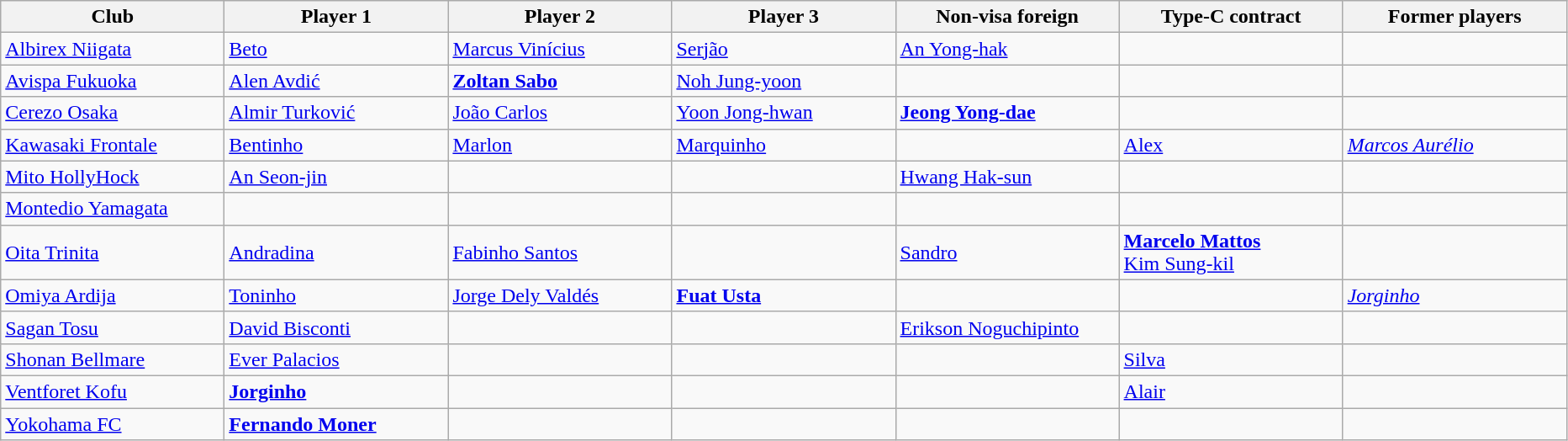<table class="wikitable">
<tr>
<th width="170">Club</th>
<th width="170">Player 1</th>
<th width="170">Player 2</th>
<th width="170">Player 3</th>
<th width="170">Non-visa foreign</th>
<th width="170">Type-C contract</th>
<th width="170">Former players</th>
</tr>
<tr>
<td><a href='#'>Albirex Niigata</a></td>
<td> <a href='#'>Beto</a></td>
<td> <a href='#'>Marcus Vinícius</a></td>
<td> <a href='#'>Serjão</a></td>
<td> <a href='#'>An Yong-hak</a></td>
<td></td>
<td></td>
</tr>
<tr>
<td><a href='#'>Avispa Fukuoka</a></td>
<td> <a href='#'>Alen Avdić</a></td>
<td> <strong><a href='#'>Zoltan Sabo</a></strong></td>
<td> <a href='#'>Noh Jung-yoon</a></td>
<td></td>
<td></td>
<td></td>
</tr>
<tr>
<td><a href='#'>Cerezo Osaka</a></td>
<td> <a href='#'>Almir Turković</a></td>
<td> <a href='#'>João Carlos</a></td>
<td> <a href='#'>Yoon Jong-hwan</a></td>
<td> <strong><a href='#'>Jeong Yong-dae</a></strong></td>
<td></td>
<td></td>
</tr>
<tr>
<td><a href='#'>Kawasaki Frontale</a></td>
<td> <a href='#'>Bentinho</a></td>
<td> <a href='#'>Marlon</a></td>
<td> <a href='#'>Marquinho</a></td>
<td></td>
<td> <a href='#'>Alex</a></td>
<td> <em><a href='#'>Marcos Aurélio</a></em></td>
</tr>
<tr>
<td><a href='#'>Mito HollyHock</a></td>
<td> <a href='#'>An Seon-jin</a></td>
<td></td>
<td></td>
<td> <a href='#'>Hwang Hak-sun</a></td>
<td></td>
<td></td>
</tr>
<tr>
<td><a href='#'>Montedio Yamagata</a></td>
<td></td>
<td></td>
<td></td>
<td></td>
<td></td>
<td></td>
</tr>
<tr>
<td><a href='#'>Oita Trinita</a></td>
<td> <a href='#'>Andradina</a></td>
<td> <a href='#'>Fabinho Santos</a></td>
<td></td>
<td> <a href='#'>Sandro</a></td>
<td> <strong><a href='#'>Marcelo Mattos</a></strong><br> <a href='#'>Kim Sung-kil</a></td>
<td></td>
</tr>
<tr>
<td><a href='#'>Omiya Ardija</a></td>
<td> <a href='#'>Toninho</a></td>
<td> <a href='#'>Jorge Dely Valdés</a></td>
<td> <strong><a href='#'>Fuat Usta</a></strong></td>
<td></td>
<td></td>
<td> <em><a href='#'>Jorginho</a></em></td>
</tr>
<tr>
<td><a href='#'>Sagan Tosu</a></td>
<td> <a href='#'>David Bisconti</a></td>
<td></td>
<td></td>
<td> <a href='#'>Erikson Noguchipinto</a></td>
<td></td>
<td></td>
</tr>
<tr>
<td><a href='#'>Shonan Bellmare</a></td>
<td> <a href='#'>Ever Palacios</a></td>
<td></td>
<td></td>
<td></td>
<td> <a href='#'>Silva</a></td>
<td></td>
</tr>
<tr>
<td><a href='#'>Ventforet Kofu</a></td>
<td> <strong><a href='#'>Jorginho</a></strong></td>
<td></td>
<td></td>
<td></td>
<td> <a href='#'>Alair</a></td>
<td></td>
</tr>
<tr>
<td><a href='#'>Yokohama FC</a></td>
<td> <strong><a href='#'>Fernando Moner</a></strong></td>
<td></td>
<td></td>
<td></td>
<td></td>
<td></td>
</tr>
</table>
